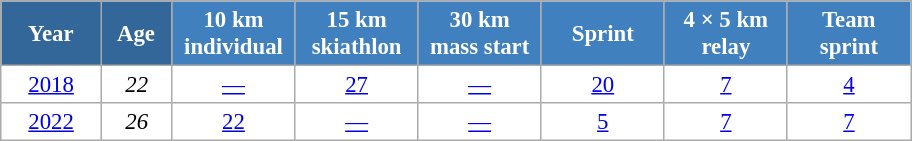<table class="wikitable" style="font-size:95%; text-align:center; border:grey solid 1px; border-collapse:collapse; background:#ffffff;">
<tr>
<th style="background-color:#369; color:white; width:60px;"> Year </th>
<th style="background-color:#369; color:white; width:40px;"> Age </th>
<th style="background-color:#4180be; color:white; width:75px;"> 10 km <br> individual </th>
<th style="background-color:#4180be; color:white; width:75px;"> 15 km <br> skiathlon </th>
<th style="background-color:#4180be; color:white; width:75px;"> 30 km <br> mass start </th>
<th style="background-color:#4180be; color:white; width:75px;"> Sprint </th>
<th style="background-color:#4180be; color:white; width:75px;"> 4 × 5 km <br> relay </th>
<th style="background-color:#4180be; color:white; width:75px;"> Team <br> sprint </th>
</tr>
<tr>
<td><a href='#'>2018</a></td>
<td><em>22</em></td>
<td><a href='#'>—</a></td>
<td><a href='#'>27</a></td>
<td><a href='#'>—</a></td>
<td><a href='#'>20</a></td>
<td><a href='#'>7</a></td>
<td><a href='#'>4</a></td>
</tr>
<tr>
<td><a href='#'>2022</a></td>
<td><em>26</em></td>
<td><a href='#'>22</a></td>
<td><a href='#'>—</a></td>
<td><a href='#'>—</a></td>
<td><a href='#'>5</a></td>
<td><a href='#'>7</a></td>
<td><a href='#'>7</a></td>
</tr>
</table>
